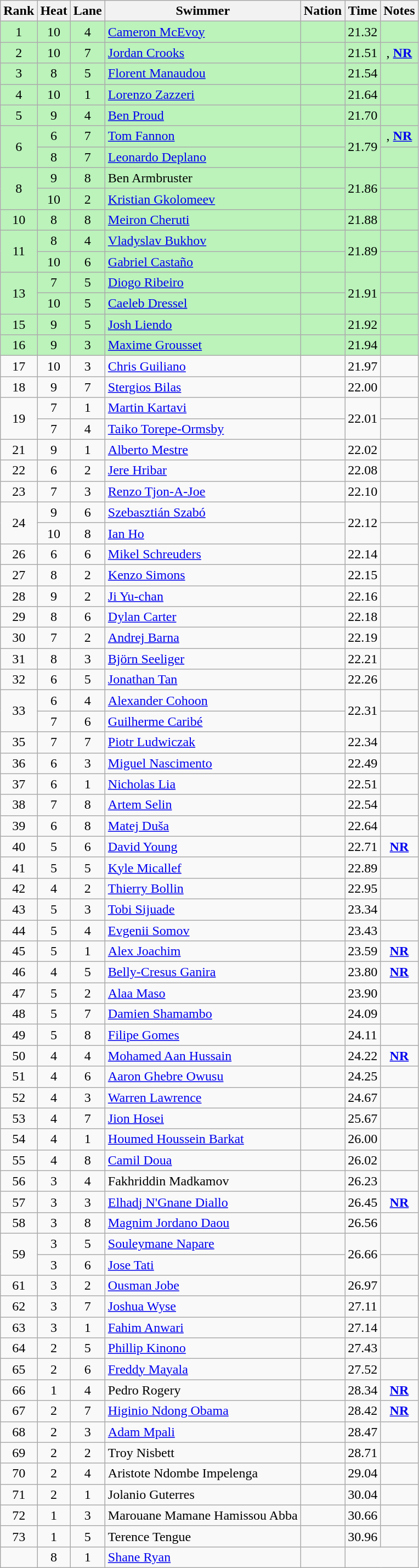<table class="wikitable sortable mw-collapsible" style="text-align:center">
<tr>
<th scope="col">Rank</th>
<th scope="col">Heat</th>
<th scope="col">Lane</th>
<th scope="col">Swimmer</th>
<th scope="col">Nation</th>
<th scope="col">Time</th>
<th scope="col">Notes</th>
</tr>
<tr bgcolor="bbf3bb">
<td>1</td>
<td>10</td>
<td>4</td>
<td align="left"><a href='#'>Cameron McEvoy</a></td>
<td align="left"></td>
<td>21.32</td>
<td></td>
</tr>
<tr bgcolor="bbf3bb">
<td>2</td>
<td>10</td>
<td>7</td>
<td align="left"><a href='#'>Jordan Crooks</a></td>
<td align="left"></td>
<td>21.51</td>
<td>, <strong><a href='#'>NR</a></strong></td>
</tr>
<tr bgcolor="bbf3bb">
<td>3</td>
<td>8</td>
<td>5</td>
<td align="left"><a href='#'>Florent Manaudou</a></td>
<td align="left"></td>
<td>21.54</td>
<td></td>
</tr>
<tr bgcolor="bbf3bb">
<td>4</td>
<td>10</td>
<td>1</td>
<td align="left"><a href='#'>Lorenzo Zazzeri</a></td>
<td align="left"></td>
<td>21.64</td>
<td></td>
</tr>
<tr bgcolor="bbf3bb">
<td>5</td>
<td>9</td>
<td>4</td>
<td align="left"><a href='#'>Ben Proud</a></td>
<td align="left"></td>
<td>21.70</td>
<td></td>
</tr>
<tr bgcolor="bbf3bb">
<td rowspan="2">6</td>
<td>6</td>
<td>7</td>
<td align="left"><a href='#'>Tom Fannon</a></td>
<td align="left"></td>
<td rowspan="2">21.79</td>
<td>, <strong><a href='#'>NR</a></strong></td>
</tr>
<tr bgcolor="bbf3bb">
<td>8</td>
<td>7</td>
<td align="left"><a href='#'>Leonardo Deplano</a></td>
<td align="left"></td>
<td></td>
</tr>
<tr bgcolor="bbf3bb">
<td rowspan="2">8</td>
<td>9</td>
<td>8</td>
<td align="left">Ben Armbruster</td>
<td align="left"></td>
<td rowspan="2">21.86</td>
<td></td>
</tr>
<tr bgcolor="bbf3bb">
<td>10</td>
<td>2</td>
<td align="left"><a href='#'>Kristian Gkolomeev</a></td>
<td align="left"></td>
<td></td>
</tr>
<tr bgcolor="bbf3bb">
<td>10</td>
<td>8</td>
<td>8</td>
<td align="left"><a href='#'>Meiron Cheruti</a></td>
<td align="left"></td>
<td>21.88</td>
<td></td>
</tr>
<tr bgcolor="bbf3bb">
<td rowspan="2">11</td>
<td>8</td>
<td>4</td>
<td align="left"><a href='#'>Vladyslav Bukhov</a></td>
<td align="left"></td>
<td rowspan="2">21.89</td>
<td></td>
</tr>
<tr bgcolor="bbf3bb">
<td>10</td>
<td>6</td>
<td align="left"><a href='#'>Gabriel Castaño</a></td>
<td align="left"></td>
<td></td>
</tr>
<tr bgcolor="bbf3bb">
<td rowspan="2">13</td>
<td>7</td>
<td>5</td>
<td align="left"><a href='#'>Diogo Ribeiro</a></td>
<td align="left"></td>
<td rowspan="2">21.91</td>
<td></td>
</tr>
<tr bgcolor="bbf3bb">
<td>10</td>
<td>5</td>
<td align="left"><a href='#'>Caeleb Dressel</a></td>
<td align="left"></td>
<td></td>
</tr>
<tr bgcolor="bbf3bb">
<td>15</td>
<td>9</td>
<td>5</td>
<td align="left"><a href='#'>Josh Liendo</a></td>
<td align="left"></td>
<td>21.92</td>
<td></td>
</tr>
<tr bgcolor="bbf3bb">
<td>16</td>
<td>9</td>
<td>3</td>
<td align="left"><a href='#'>Maxime Grousset</a></td>
<td align="left"></td>
<td>21.94</td>
<td></td>
</tr>
<tr>
<td>17</td>
<td>10</td>
<td>3</td>
<td align="left"><a href='#'>Chris Guiliano</a></td>
<td align="left"></td>
<td>21.97</td>
<td></td>
</tr>
<tr>
<td>18</td>
<td>9</td>
<td>7</td>
<td align="left"><a href='#'>Stergios Bilas</a></td>
<td align="left"></td>
<td>22.00</td>
<td></td>
</tr>
<tr>
<td rowspan="2">19</td>
<td>7</td>
<td>1</td>
<td align="left"><a href='#'>Martin Kartavi</a></td>
<td align="left"></td>
<td rowspan="2">22.01</td>
<td></td>
</tr>
<tr>
<td>7</td>
<td>4</td>
<td align="left"><a href='#'>Taiko Torepe-Ormsby</a></td>
<td align="left"></td>
<td></td>
</tr>
<tr>
<td>21</td>
<td>9</td>
<td>1</td>
<td align="left"><a href='#'>Alberto Mestre</a></td>
<td align="left"></td>
<td>22.02</td>
<td></td>
</tr>
<tr>
<td>22</td>
<td>6</td>
<td>2</td>
<td align="left"><a href='#'>Jere Hribar</a></td>
<td align="left"></td>
<td>22.08</td>
<td></td>
</tr>
<tr>
<td>23</td>
<td>7</td>
<td>3</td>
<td align="left"><a href='#'>Renzo Tjon-A-Joe</a></td>
<td align="left"></td>
<td>22.10</td>
<td></td>
</tr>
<tr>
<td rowspan="2">24</td>
<td>9</td>
<td>6</td>
<td align="left"><a href='#'>Szebasztián Szabó</a></td>
<td align="left"></td>
<td rowspan="2">22.12</td>
<td></td>
</tr>
<tr>
<td>10</td>
<td>8</td>
<td align="left"><a href='#'>Ian Ho</a></td>
<td align="left"></td>
<td></td>
</tr>
<tr>
<td>26</td>
<td>6</td>
<td>6</td>
<td align="left"><a href='#'>Mikel Schreuders</a></td>
<td align="left"></td>
<td>22.14</td>
<td></td>
</tr>
<tr>
<td>27</td>
<td>8</td>
<td>2</td>
<td align="left"><a href='#'>Kenzo Simons</a></td>
<td align="left"></td>
<td>22.15</td>
<td></td>
</tr>
<tr>
<td>28</td>
<td>9</td>
<td>2</td>
<td align="left"><a href='#'>Ji Yu-chan</a></td>
<td align="left"></td>
<td>22.16</td>
<td></td>
</tr>
<tr>
<td>29</td>
<td>8</td>
<td>6</td>
<td align="left"><a href='#'>Dylan Carter</a></td>
<td align="left"></td>
<td>22.18</td>
<td></td>
</tr>
<tr>
<td>30</td>
<td>7</td>
<td>2</td>
<td align="left"><a href='#'>Andrej Barna</a></td>
<td align="left"></td>
<td>22.19</td>
<td></td>
</tr>
<tr>
<td>31</td>
<td>8</td>
<td>3</td>
<td align="left"><a href='#'>Björn Seeliger</a></td>
<td align="left"></td>
<td>22.21</td>
<td></td>
</tr>
<tr>
<td>32</td>
<td>6</td>
<td>5</td>
<td align="left"><a href='#'>Jonathan Tan</a></td>
<td align="left"></td>
<td>22.26</td>
<td></td>
</tr>
<tr>
<td rowspan="2">33</td>
<td>6</td>
<td>4</td>
<td align="left"><a href='#'>Alexander Cohoon</a></td>
<td align="left"></td>
<td rowspan="2">22.31</td>
<td></td>
</tr>
<tr>
<td>7</td>
<td>6</td>
<td align="left"><a href='#'>Guilherme Caribé</a></td>
<td align="left"></td>
<td></td>
</tr>
<tr>
<td>35</td>
<td>7</td>
<td>7</td>
<td align="left"><a href='#'>Piotr Ludwiczak</a></td>
<td align="left"></td>
<td>22.34</td>
<td></td>
</tr>
<tr>
<td>36</td>
<td>6</td>
<td>3</td>
<td align="left"><a href='#'>Miguel Nascimento</a></td>
<td align="left"></td>
<td>22.49</td>
<td></td>
</tr>
<tr>
<td>37</td>
<td>6</td>
<td>1</td>
<td align="left"><a href='#'>Nicholas Lia</a></td>
<td align="left"></td>
<td>22.51</td>
<td></td>
</tr>
<tr>
<td>38</td>
<td>7</td>
<td>8</td>
<td align="left"><a href='#'>Artem Selin</a></td>
<td align="left"></td>
<td>22.54</td>
<td></td>
</tr>
<tr>
<td>39</td>
<td>6</td>
<td>8</td>
<td align="left"><a href='#'>Matej Duša</a></td>
<td align="left"></td>
<td>22.64</td>
<td></td>
</tr>
<tr>
<td>40</td>
<td>5</td>
<td>6</td>
<td align="left"><a href='#'>David Young</a></td>
<td align="left"></td>
<td>22.71</td>
<td><strong><a href='#'>NR</a></strong></td>
</tr>
<tr>
<td>41</td>
<td>5</td>
<td>5</td>
<td align="left"><a href='#'>Kyle Micallef</a></td>
<td align="left"></td>
<td>22.89</td>
<td></td>
</tr>
<tr>
<td>42</td>
<td>4</td>
<td>2</td>
<td align="left"><a href='#'>Thierry Bollin</a></td>
<td align="left"></td>
<td>22.95</td>
<td></td>
</tr>
<tr>
<td>43</td>
<td>5</td>
<td>3</td>
<td align="left"><a href='#'>Tobi Sijuade</a></td>
<td align="left"></td>
<td>23.34</td>
<td></td>
</tr>
<tr>
<td>44</td>
<td>5</td>
<td>4</td>
<td align="left"><a href='#'>Evgenii Somov</a></td>
<td align="left"></td>
<td>23.43</td>
<td></td>
</tr>
<tr>
<td>45</td>
<td>5</td>
<td>1</td>
<td align="left"><a href='#'>Alex Joachim</a></td>
<td align="left"></td>
<td>23.59</td>
<td><strong><a href='#'>NR</a></strong></td>
</tr>
<tr>
<td>46</td>
<td>4</td>
<td>5</td>
<td align="left"><a href='#'>Belly-Cresus Ganira</a></td>
<td align="left"></td>
<td>23.80</td>
<td><strong><a href='#'>NR</a></strong></td>
</tr>
<tr>
<td>47</td>
<td>5</td>
<td>2</td>
<td align="left"><a href='#'>Alaa Maso</a></td>
<td align="left"></td>
<td>23.90</td>
<td></td>
</tr>
<tr>
<td>48</td>
<td>5</td>
<td>7</td>
<td align="left"><a href='#'>Damien Shamambo</a></td>
<td align="left"></td>
<td>24.09</td>
<td></td>
</tr>
<tr>
<td>49</td>
<td>5</td>
<td>8</td>
<td align="left"><a href='#'>Filipe Gomes</a></td>
<td align="left"></td>
<td>24.11</td>
<td></td>
</tr>
<tr>
<td>50</td>
<td>4</td>
<td>4</td>
<td align="left"><a href='#'>Mohamed Aan Hussain</a></td>
<td align="left"></td>
<td>24.22</td>
<td><strong><a href='#'>NR</a></strong></td>
</tr>
<tr>
<td>51</td>
<td>4</td>
<td>6</td>
<td align="left"><a href='#'>Aaron Ghebre Owusu</a></td>
<td align="left"></td>
<td>24.25</td>
<td></td>
</tr>
<tr>
<td>52</td>
<td>4</td>
<td>3</td>
<td align="left"><a href='#'>Warren Lawrence</a></td>
<td align="left"></td>
<td>24.67</td>
<td></td>
</tr>
<tr>
<td>53</td>
<td>4</td>
<td>7</td>
<td align="left"><a href='#'>Jion Hosei</a></td>
<td align="left"></td>
<td>25.67</td>
<td></td>
</tr>
<tr>
<td>54</td>
<td>4</td>
<td>1</td>
<td align="left"><a href='#'>Houmed Houssein Barkat</a></td>
<td align="left"></td>
<td>26.00</td>
<td></td>
</tr>
<tr>
<td>55</td>
<td>4</td>
<td>8</td>
<td align="left"><a href='#'>Camil Doua</a></td>
<td align="left"></td>
<td>26.02</td>
<td></td>
</tr>
<tr>
<td>56</td>
<td>3</td>
<td>4</td>
<td align="left">Fakhriddin Madkamov</td>
<td align="left"></td>
<td>26.23</td>
<td></td>
</tr>
<tr>
<td>57</td>
<td>3</td>
<td>3</td>
<td align="left"><a href='#'>Elhadj N'Gnane Diallo</a></td>
<td align="left"></td>
<td>26.45</td>
<td><strong><a href='#'>NR</a></strong></td>
</tr>
<tr>
<td>58</td>
<td>3</td>
<td>8</td>
<td align="left"><a href='#'>Magnim Jordano Daou</a></td>
<td align="left"></td>
<td>26.56</td>
<td></td>
</tr>
<tr>
<td rowspan="2">59</td>
<td>3</td>
<td>5</td>
<td align="left"><a href='#'>Souleymane Napare</a></td>
<td align="left"></td>
<td rowspan="2">26.66</td>
<td></td>
</tr>
<tr>
<td>3</td>
<td>6</td>
<td align="left"><a href='#'>Jose Tati</a></td>
<td align="left"></td>
<td></td>
</tr>
<tr>
<td>61</td>
<td>3</td>
<td>2</td>
<td align="left"><a href='#'>Ousman Jobe</a></td>
<td align="left"></td>
<td>26.97</td>
<td></td>
</tr>
<tr>
<td>62</td>
<td>3</td>
<td>7</td>
<td align="left"><a href='#'>Joshua Wyse</a></td>
<td align="left"></td>
<td>27.11</td>
<td></td>
</tr>
<tr>
<td>63</td>
<td>3</td>
<td>1</td>
<td align="left"><a href='#'>Fahim Anwari</a></td>
<td align="left"></td>
<td>27.14</td>
<td></td>
</tr>
<tr>
<td>64</td>
<td>2</td>
<td>5</td>
<td align="left"><a href='#'>Phillip Kinono</a></td>
<td align="left"></td>
<td>27.43</td>
<td></td>
</tr>
<tr>
<td>65</td>
<td>2</td>
<td>6</td>
<td align="left"><a href='#'>Freddy Mayala</a></td>
<td align="left"></td>
<td>27.52</td>
<td></td>
</tr>
<tr>
<td>66</td>
<td>1</td>
<td>4</td>
<td align="left">Pedro Rogery</td>
<td align="left"></td>
<td>28.34</td>
<td><strong><a href='#'>NR</a></strong></td>
</tr>
<tr>
<td>67</td>
<td>2</td>
<td>7</td>
<td align="left"><a href='#'>Higinio Ndong Obama</a></td>
<td align="left"></td>
<td>28.42</td>
<td><strong><a href='#'>NR</a></strong></td>
</tr>
<tr>
<td>68</td>
<td>2</td>
<td>3</td>
<td align="left"><a href='#'>Adam Mpali</a></td>
<td align="left"></td>
<td>28.47</td>
<td></td>
</tr>
<tr>
<td>69</td>
<td>2</td>
<td>2</td>
<td align="left">Troy Nisbett</td>
<td align="left"></td>
<td>28.71</td>
<td></td>
</tr>
<tr>
<td>70</td>
<td>2</td>
<td>4</td>
<td align="left">Aristote Ndombe Impelenga</td>
<td align="left"></td>
<td>29.04</td>
<td></td>
</tr>
<tr>
<td>71</td>
<td>2</td>
<td>1</td>
<td align="left">Jolanio Guterres</td>
<td align="left"></td>
<td>30.04</td>
<td></td>
</tr>
<tr>
<td>72</td>
<td>1</td>
<td>3</td>
<td align="left">Marouane Mamane Hamissou Abba</td>
<td align="left"></td>
<td>30.66</td>
<td></td>
</tr>
<tr>
<td>73</td>
<td>1</td>
<td>5</td>
<td align="left">Terence Tengue</td>
<td align="left"></td>
<td>30.96</td>
<td></td>
</tr>
<tr>
<td></td>
<td>8</td>
<td>1</td>
<td align="left"><a href='#'>Shane Ryan</a></td>
<td align="left"></td>
<td colspan="2"></td>
</tr>
</table>
